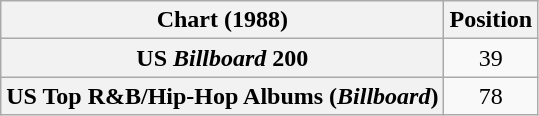<table class="wikitable plainrowheaders" style="text-align:center">
<tr>
<th scope="col">Chart (1988)</th>
<th scope="col">Position</th>
</tr>
<tr>
<th scope="row">US <em>Billboard</em> 200</th>
<td>39</td>
</tr>
<tr>
<th scope="row">US Top R&B/Hip-Hop Albums (<em>Billboard</em>)</th>
<td>78</td>
</tr>
</table>
